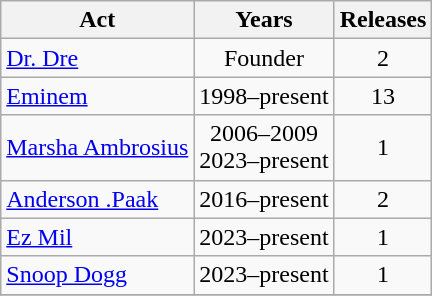<table class="wikitable">
<tr>
<th>Act</th>
<th>Years</th>
<th>Releases</th>
</tr>
<tr>
<td><a href='#'>Dr. Dre</a></td>
<td style="text-align:center;">Founder</td>
<td style="text-align:center;">2</td>
</tr>
<tr>
<td><a href='#'>Eminem</a></td>
<td style="text-align:center;">1998–present</td>
<td style="text-align:center;">13</td>
</tr>
<tr>
<td><a href='#'>Marsha Ambrosius</a></td>
<td style="text-align:center;">2006–2009<br>2023–present</td>
<td style="text-align:center;">1</td>
</tr>
<tr>
<td><a href='#'>Anderson .Paak</a></td>
<td style="text-align:center;">2016–present</td>
<td style="text-align:center;">2</td>
</tr>
<tr>
<td><a href='#'>Ez Mil</a></td>
<td style="text-align:center;">2023–present</td>
<td style="text-align:center;">1</td>
</tr>
<tr>
<td><a href='#'>Snoop Dogg</a></td>
<td style="text-align:center;">2023–present</td>
<td style="text-align:center;">1</td>
</tr>
<tr>
</tr>
</table>
